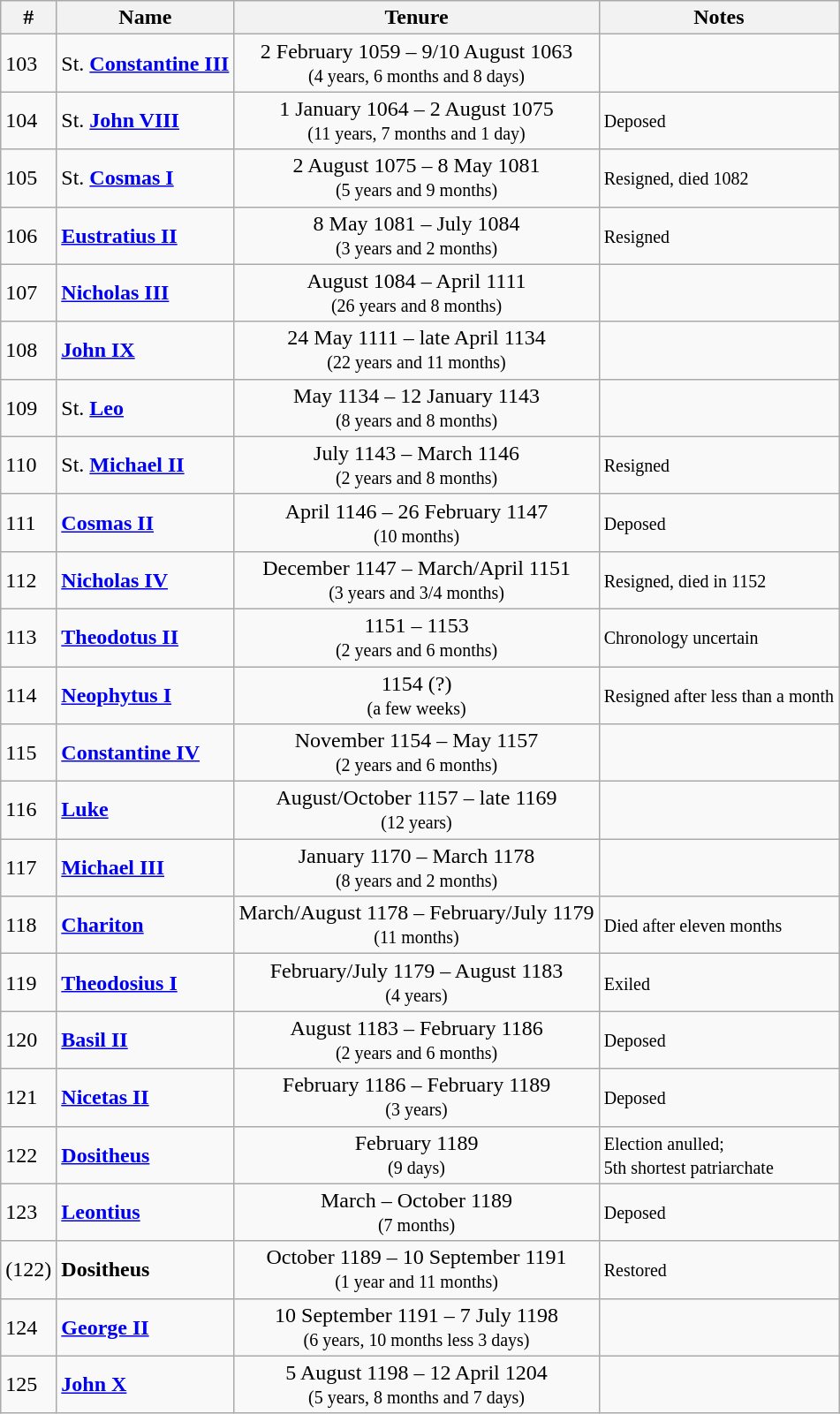<table class="wikitable">
<tr>
<th>#</th>
<th>Name</th>
<th>Tenure</th>
<th>Notes</th>
</tr>
<tr>
<td>103</td>
<td>St. <a href='#'><strong>Constantine III</strong></a></td>
<td style="text-align:center">2 February 1059 – 9/10 August 1063<br><small>(4 years, 6 months and 8 days)</small></td>
<td></td>
</tr>
<tr>
<td>104</td>
<td>St. <a href='#'><strong>John VIII</strong></a></td>
<td style="text-align:center">1 January 1064 – 2 August 1075<br><small>(11 years, 7 months and 1 day)</small></td>
<td><small>Deposed</small></td>
</tr>
<tr>
<td>105</td>
<td>St. <a href='#'><strong>Cosmas I</strong></a></td>
<td style="text-align:center">2 August 1075 – 8 May 1081<br><small>(5 years and 9 months)</small></td>
<td><small>Resigned, died </small> <small>1082</small></td>
</tr>
<tr>
<td>106</td>
<td><a href='#'><strong>Eustratius II</strong></a></td>
<td style="text-align:center">8 May 1081 – July 1084<br><small>(3 years and 2 months)</small></td>
<td><small>Resigned</small></td>
</tr>
<tr>
<td>107</td>
<td><a href='#'><strong>Nicholas III</strong></a></td>
<td style="text-align:center">August 1084 – April 1111<br><small>(26 years and 8 months)</small></td>
<td></td>
</tr>
<tr>
<td>108</td>
<td><a href='#'><strong>John IX</strong></a></td>
<td style="text-align:center">24 May 1111 – late April 1134<br><small>(22 years and 11 months)</small></td>
<td></td>
</tr>
<tr>
<td>109</td>
<td>St. <a href='#'><strong>Leo</strong></a></td>
<td style="text-align:center">May 1134 – 12 January 1143 <br><small>(8 years and 8 months)</small></td>
<td></td>
</tr>
<tr>
<td>110</td>
<td>St. <a href='#'><strong>Michael II</strong></a></td>
<td style="text-align:center">July 1143 – March 1146<br><small>(2 years and 8 months)</small></td>
<td><small>Resigned</small></td>
</tr>
<tr>
<td>111</td>
<td><a href='#'><strong>Cosmas II</strong></a></td>
<td style="text-align:center">April 1146 – 26 February 1147<br><small>(10 months)</small></td>
<td><small>Deposed</small></td>
</tr>
<tr>
<td>112</td>
<td><a href='#'><strong>Nicholas IV</strong></a></td>
<td style="text-align:center">December 1147 – March/April 1151<br><small>(3 years and 3/4 months)</small></td>
<td><small>Resigned, died in 1152</small></td>
</tr>
<tr>
<td>113</td>
<td><a href='#'><strong>Theodotus II</strong></a></td>
<td style="text-align:center">1151 – 1153<br><small>(2 years and 6 months)</small></td>
<td><small>Chronology uncertain</small></td>
</tr>
<tr>
<td>114</td>
<td><a href='#'><strong>Neophytus I</strong></a></td>
<td style="text-align:center">1154 (?)<br><small>(a few weeks)</small></td>
<td><small>Resigned after less than a month</small></td>
</tr>
<tr>
<td>115</td>
<td><a href='#'><strong>Constantine IV</strong></a></td>
<td style="text-align:center">November 1154 – May 1157 <br><small>(2 years and 6 months)</small></td>
<td></td>
</tr>
<tr>
<td>116</td>
<td><a href='#'><strong>Luke</strong></a></td>
<td style="text-align:center">August/October 1157 – late 1169<br><small>(12 years)</small></td>
<td></td>
</tr>
<tr>
<td>117</td>
<td><a href='#'><strong>Michael III</strong></a></td>
<td style="text-align:center">January 1170 – March 1178  <br><small>(8 years and 2 months)</small></td>
<td></td>
</tr>
<tr>
<td>118</td>
<td><a href='#'><strong>Chariton</strong></a></td>
<td style="text-align:center">March/August 1178 – February/July 1179<br><small>(11 months)</small></td>
<td><small>Died after eleven months</small></td>
</tr>
<tr>
<td>119</td>
<td><a href='#'><strong>Theodosius I</strong></a></td>
<td style="text-align:center">February/July 1179 – August 1183<br><small>(4 years)</small></td>
<td><small>Exiled</small></td>
</tr>
<tr>
<td>120</td>
<td><a href='#'><strong>Basil II</strong></a></td>
<td style="text-align:center">August 1183 – February 1186<br><small>(2 years and 6 months)</small></td>
<td><small>Deposed</small></td>
</tr>
<tr>
<td>121</td>
<td><a href='#'><strong>Nicetas II</strong></a></td>
<td style="text-align:center">February 1186 – February 1189<br><small>(3 years)</small></td>
<td><small>Deposed</small></td>
</tr>
<tr>
<td>122</td>
<td><a href='#'><strong>Dositheus</strong></a></td>
<td style="text-align:center">February 1189<br><small>(9 days)</small></td>
<td><small>Election anulled;<br>5th shortest patriarchate</small></td>
</tr>
<tr>
<td>123</td>
<td><a href='#'><strong>Leontius</strong></a></td>
<td style="text-align:center">March – October 1189<br><small>(7 months)</small></td>
<td><small>Deposed</small></td>
</tr>
<tr>
<td>(122)</td>
<td><strong>Dositheus</strong></td>
<td style="text-align:center">October 1189 – 10 September 1191<br><small>(1 year and 11 months)</small></td>
<td><small>Restored</small></td>
</tr>
<tr>
<td>124</td>
<td><a href='#'><strong>George II</strong></a></td>
<td style="text-align:center">10 September 1191 – 7 July 1198<br><small>(6 years, 10 months less 3 days)</small></td>
<td></td>
</tr>
<tr>
<td>125</td>
<td><a href='#'><strong>John X</strong></a></td>
<td style="text-align:center">5 August 1198 – 12 April 1204<br><small>(5 years, 8 months and 7 days)</small></td>
<td></td>
</tr>
</table>
